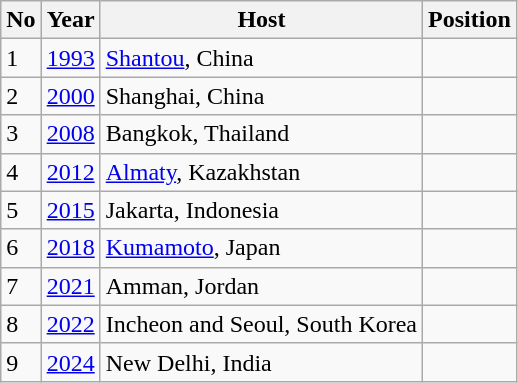<table class="wikitable">
<tr>
<th>No</th>
<th>Year</th>
<th>Host</th>
<th>Position</th>
</tr>
<tr>
<td>1</td>
<td><a href='#'>1993</a></td>
<td> <a href='#'>Shantou</a>, China</td>
<td></td>
</tr>
<tr>
<td>2</td>
<td><a href='#'>2000</a></td>
<td> Shanghai, China</td>
<td></td>
</tr>
<tr>
<td>3</td>
<td><a href='#'>2008</a></td>
<td> Bangkok, Thailand</td>
<td></td>
</tr>
<tr>
<td>4</td>
<td><a href='#'>2012</a></td>
<td> <a href='#'>Almaty</a>, Kazakhstan</td>
<td></td>
</tr>
<tr>
<td>5</td>
<td><a href='#'>2015</a></td>
<td> Jakarta, Indonesia</td>
<td></td>
</tr>
<tr>
<td>6</td>
<td><a href='#'>2018</a></td>
<td> <a href='#'>Kumamoto</a>, Japan</td>
<td></td>
</tr>
<tr>
<td>7</td>
<td><a href='#'>2021</a></td>
<td> Amman, Jordan</td>
<td></td>
</tr>
<tr>
<td>8</td>
<td><a href='#'>2022</a></td>
<td> Incheon and Seoul, South Korea</td>
<td></td>
</tr>
<tr>
<td>9</td>
<td><a href='#'>2024</a></td>
<td> New Delhi, India</td>
<td></td>
</tr>
</table>
